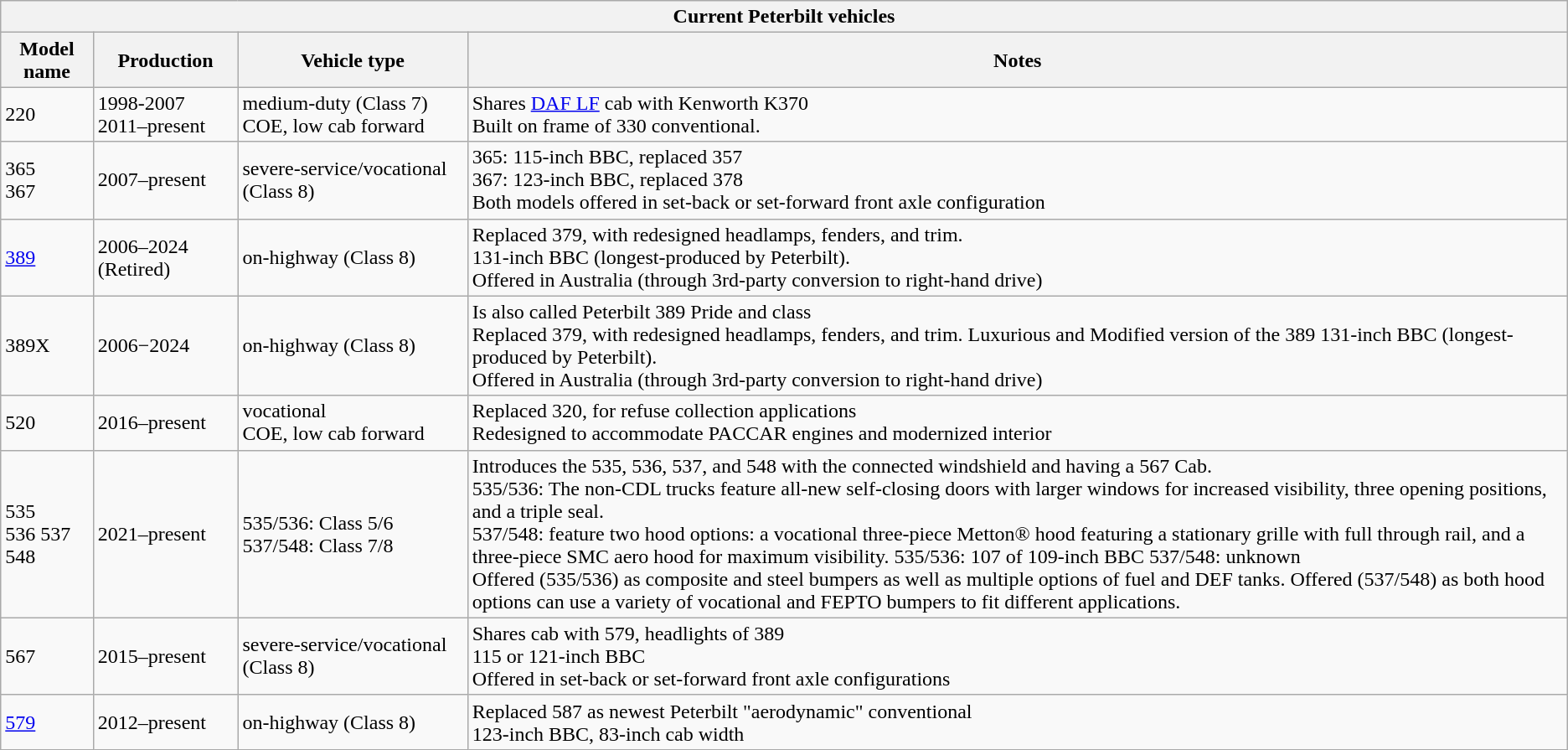<table class="wikitable">
<tr>
<th colspan="4">Current Peterbilt vehicles</th>
</tr>
<tr>
<th>Model name</th>
<th>Production</th>
<th>Vehicle type</th>
<th>Notes</th>
</tr>
<tr>
<td>220</td>
<td>1998-2007<br>2011–present</td>
<td>medium-duty (Class 7)<br>COE, low cab forward</td>
<td>Shares <a href='#'>DAF LF</a> cab with Kenworth K370<br>Built on frame of 330 conventional.</td>
</tr>
<tr>
<td>365<br>367</td>
<td>2007–present</td>
<td>severe-service/vocational (Class 8)</td>
<td>365: 115-inch BBC, replaced 357<br>367: 123-inch BBC, replaced 378<br>Both models offered in set-back or set-forward front axle configuration</td>
</tr>
<tr>
<td><a href='#'>389</a></td>
<td>2006–2024 (Retired)</td>
<td>on-highway (Class 8)</td>
<td>Replaced 379, with redesigned headlamps, fenders, and trim.<br>131-inch BBC (longest-produced by Peterbilt).<br>Offered in Australia (through 3rd-party conversion to right-hand drive)</td>
</tr>
<tr>
<td>389X</td>
<td>2006−2024</td>
<td>on-highway (Class 8)</td>
<td>Is also called Peterbilt 389 Pride and class<br>Replaced 379, with redesigned headlamps, fenders, and trim. Luxurious and Modified version of the 389 
131-inch BBC (longest-produced by Peterbilt).<br>Offered in Australia (through 3rd-party conversion to right-hand drive)</td>
</tr>
<tr>
<td>520</td>
<td>2016–present</td>
<td>vocational<br>COE, low cab forward</td>
<td>Replaced 320, for refuse collection applications<br>Redesigned to accommodate PACCAR engines and modernized interior</td>
</tr>
<tr>
<td>535<br>536
537
548</td>
<td>2021–present</td>
<td>535/536: Class 5/6<br>537/548: Class 7/8</td>
<td>Introduces the 535, 536, 537, and 548 with the connected windshield and having a 567 Cab.<br>535/536: The non-CDL trucks feature all-new self-closing doors with larger windows for increased visibility, three opening positions, and a triple seal.<br>537/548: feature two hood options: a vocational three-piece Metton® hood featuring a stationary grille with full through rail, and a three-piece SMC aero hood for maximum visibility. 
535/536: 107 of 109-inch BBC
537/548: unknown<br>Offered (535/536) as composite and steel bumpers as well as multiple options of fuel and DEF tanks.
Offered (537/548) as both hood options can use a variety of vocational and FEPTO bumpers to fit different applications.</td>
</tr>
<tr>
<td>567</td>
<td>2015–present</td>
<td>severe-service/vocational (Class 8)</td>
<td>Shares cab with 579, headlights of 389<br>115 or 121-inch BBC<br>Offered in set-back or set-forward front axle configurations</td>
</tr>
<tr>
<td><a href='#'>579</a></td>
<td>2012–present</td>
<td>on-highway (Class 8)</td>
<td>Replaced 587 as newest Peterbilt "aerodynamic" conventional<br>123-inch BBC, 83-inch cab width</td>
</tr>
</table>
